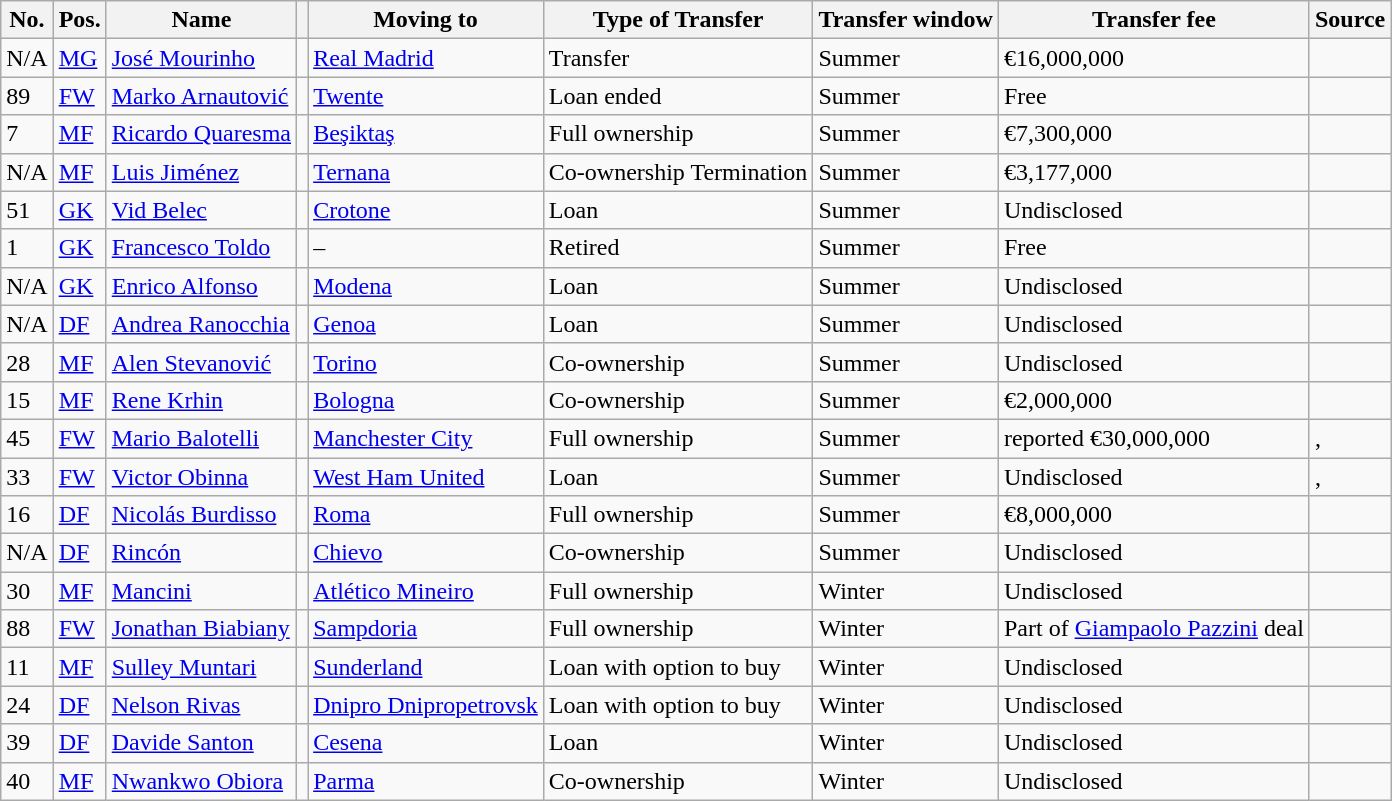<table class="wikitable sortable">
<tr>
<th>No.</th>
<th>Pos.</th>
<th>Name</th>
<th></th>
<th>Moving to</th>
<th>Type of Transfer</th>
<th>Transfer window</th>
<th>Transfer fee</th>
<th>Source</th>
</tr>
<tr>
<td>N/A</td>
<td><a href='#'>MG</a></td>
<td> <a href='#'>José Mourinho</a></td>
<td></td>
<td> <a href='#'>Real Madrid</a></td>
<td>Transfer</td>
<td>Summer</td>
<td>€16,000,000</td>
<td>  </td>
</tr>
<tr>
<td>89</td>
<td><a href='#'>FW</a></td>
<td> <a href='#'>Marko Arnautović</a></td>
<td></td>
<td> <a href='#'>Twente</a></td>
<td>Loan ended</td>
<td>Summer</td>
<td>Free</td>
<td></td>
</tr>
<tr>
<td>7</td>
<td><a href='#'>MF</a></td>
<td> <a href='#'>Ricardo Quaresma</a></td>
<td></td>
<td> <a href='#'>Beşiktaş</a></td>
<td>Full ownership</td>
<td>Summer</td>
<td>€7,300,000</td>
<td> </td>
</tr>
<tr>
<td>N/A</td>
<td><a href='#'>MF</a></td>
<td> <a href='#'>Luis Jiménez</a></td>
<td></td>
<td> <a href='#'>Ternana</a></td>
<td>Co-ownership Termination</td>
<td>Summer</td>
<td>€3,177,000</td>
<td>  </td>
</tr>
<tr>
<td>51</td>
<td><a href='#'>GK</a></td>
<td> <a href='#'>Vid Belec</a></td>
<td></td>
<td> <a href='#'>Crotone</a></td>
<td>Loan</td>
<td>Summer</td>
<td>Undisclosed</td>
<td> </td>
</tr>
<tr>
<td>1</td>
<td><a href='#'>GK</a></td>
<td> <a href='#'>Francesco Toldo</a></td>
<td></td>
<td>–</td>
<td>Retired</td>
<td>Summer</td>
<td>Free</td>
<td> </td>
</tr>
<tr>
<td>N/A</td>
<td><a href='#'>GK</a></td>
<td> <a href='#'>Enrico Alfonso</a></td>
<td></td>
<td> <a href='#'>Modena</a></td>
<td>Loan</td>
<td>Summer</td>
<td>Undisclosed</td>
<td></td>
</tr>
<tr>
<td>N/A</td>
<td><a href='#'>DF</a></td>
<td> <a href='#'>Andrea Ranocchia</a></td>
<td></td>
<td> <a href='#'>Genoa</a></td>
<td>Loan</td>
<td>Summer</td>
<td>Undisclosed</td>
<td> </td>
</tr>
<tr>
<td>28</td>
<td><a href='#'>MF</a></td>
<td> <a href='#'>Alen Stevanović</a></td>
<td></td>
<td> <a href='#'>Torino</a></td>
<td>Co-ownership</td>
<td>Summer</td>
<td>Undisclosed</td>
<td></td>
</tr>
<tr>
<td>15</td>
<td><a href='#'>MF</a></td>
<td> <a href='#'>Rene Krhin</a></td>
<td></td>
<td> <a href='#'>Bologna</a></td>
<td>Co-ownership</td>
<td>Summer</td>
<td>€2,000,000</td>
<td></td>
</tr>
<tr>
<td>45</td>
<td><a href='#'>FW</a></td>
<td> <a href='#'>Mario Balotelli</a></td>
<td></td>
<td> <a href='#'>Manchester City</a></td>
<td>Full ownership</td>
<td>Summer</td>
<td>reported €30,000,000</td>
<td> ,  </td>
</tr>
<tr>
<td>33</td>
<td><a href='#'>FW</a></td>
<td> <a href='#'>Victor Obinna</a></td>
<td></td>
<td> <a href='#'>West Ham United</a></td>
<td>Loan</td>
<td>Summer</td>
<td>Undisclosed</td>
<td> , </td>
</tr>
<tr>
<td>16</td>
<td><a href='#'>DF</a></td>
<td> <a href='#'>Nicolás Burdisso</a></td>
<td></td>
<td> <a href='#'>Roma</a></td>
<td>Full ownership</td>
<td>Summer</td>
<td>€8,000,000</td>
<td>  </td>
</tr>
<tr>
<td>N/A</td>
<td><a href='#'>DF</a></td>
<td> <a href='#'>Rincón</a></td>
<td></td>
<td> <a href='#'>Chievo</a></td>
<td>Co-ownership</td>
<td>Summer</td>
<td>Undisclosed</td>
<td> </td>
</tr>
<tr>
<td>30</td>
<td><a href='#'>MF</a></td>
<td> <a href='#'>Mancini</a></td>
<td></td>
<td> <a href='#'>Atlético Mineiro</a></td>
<td>Full ownership</td>
<td>Winter</td>
<td>Undisclosed</td>
<td>   </td>
</tr>
<tr>
<td>88</td>
<td><a href='#'>FW</a></td>
<td> <a href='#'>Jonathan Biabiany</a></td>
<td></td>
<td> <a href='#'>Sampdoria</a></td>
<td>Full ownership</td>
<td>Winter</td>
<td>Part of <a href='#'>Giampaolo Pazzini</a> deal</td>
<td> </td>
</tr>
<tr>
<td>11</td>
<td><a href='#'>MF</a></td>
<td> <a href='#'>Sulley Muntari</a></td>
<td></td>
<td> <a href='#'>Sunderland</a></td>
<td>Loan with option to buy</td>
<td>Winter</td>
<td>Undisclosed</td>
<td>  </td>
</tr>
<tr>
<td>24</td>
<td><a href='#'>DF</a></td>
<td> <a href='#'>Nelson Rivas</a></td>
<td></td>
<td> <a href='#'>Dnipro Dnipropetrovsk</a></td>
<td>Loan with option to buy</td>
<td>Winter</td>
<td>Undisclosed</td>
<td> </td>
</tr>
<tr>
<td>39</td>
<td><a href='#'>DF</a></td>
<td> <a href='#'>Davide Santon</a></td>
<td></td>
<td> <a href='#'>Cesena</a></td>
<td>Loan</td>
<td>Winter</td>
<td>Undisclosed</td>
<td> </td>
</tr>
<tr>
<td>40</td>
<td><a href='#'>MF</a></td>
<td> <a href='#'>Nwankwo Obiora</a></td>
<td></td>
<td> <a href='#'>Parma</a></td>
<td>Co-ownership</td>
<td>Winter</td>
<td>Undisclosed</td>
<td> </td>
</tr>
</table>
